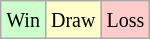<table class="wikitable">
<tr>
<td style="background-color: #CCFFCC;"><small>Win</small></td>
<td style="background-color: #FFFFCC;"><small>Draw</small></td>
<td style="background-color: #FFCCCC;"><small>Loss</small></td>
</tr>
</table>
